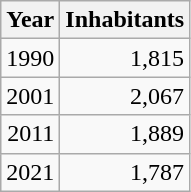<table cellspacing="0" cellpadding="0">
<tr>
<td valign="top"><br><table class="wikitable sortable zebra hintergrundfarbe5">
<tr>
<th>Year</th>
<th>Inhabitants</th>
</tr>
<tr align="right">
<td>1990</td>
<td>1,815</td>
</tr>
<tr align="right">
<td>2001</td>
<td>2,067</td>
</tr>
<tr align="right">
<td>2011</td>
<td>1,889</td>
</tr>
<tr align="right">
<td>2021</td>
<td>1,787</td>
</tr>
</table>
</td>
</tr>
</table>
